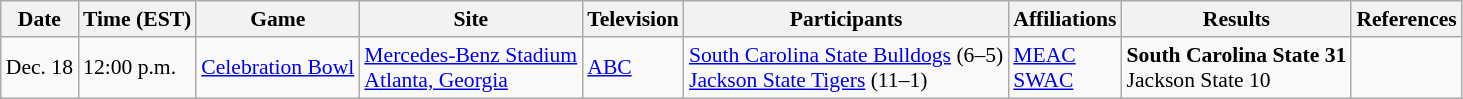<table class="wikitable" style="font-size:90%">
<tr>
<th>Date</th>
<th>Time (EST)</th>
<th>Game</th>
<th>Site</th>
<th>Television</th>
<th>Participants</th>
<th>Affiliations</th>
<th>Results</th>
<th>References</th>
</tr>
<tr>
<td>Dec. 18</td>
<td>12:00 p.m.</td>
<td><a href='#'>Celebration Bowl</a></td>
<td><a href='#'>Mercedes-Benz Stadium</a><br><a href='#'>Atlanta, Georgia</a></td>
<td><a href='#'>ABC</a></td>
<td><a href='#'>South Carolina State Bulldogs</a> (6–5)<br><a href='#'>Jackson State Tigers</a> (11–1)</td>
<td><a href='#'>MEAC</a><br><a href='#'>SWAC</a></td>
<td><strong>South Carolina State 31</strong><br>Jackson State 10</td>
<td></td>
</tr>
</table>
